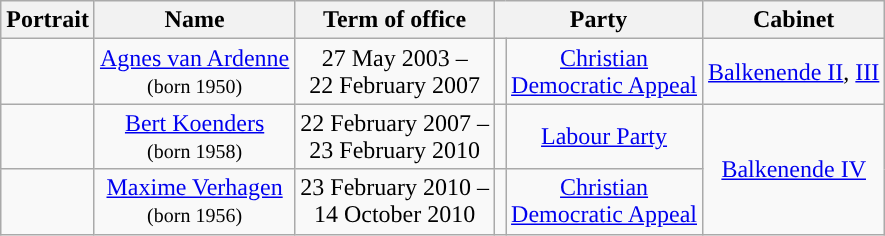<table class="wikitable" style="text-align:center">
<tr>
<th>Portrait</th>
<th>Name<br></th>
<th>Term of office</th>
<th colspan=2>Party</th>
<th>Cabinet</th>
</tr>
<tr>
<td></td>
<td><a href='#'>Agnes van Ardenne</a> <br> <small>(born 1950)</small></td>
<td>27 May 2003 – <br> 22 February 2007</td>
<td style="background:"></td>
<td><a href='#'>Christian <br> Democratic Appeal</a></td>
<td><a href='#'>Balkenende II</a>, <a href='#'>III</a></td>
</tr>
<tr>
<td></td>
<td><a href='#'>Bert Koenders</a> <br> <small>(born 1958)</small></td>
<td>22 February 2007 – <br> 23 February 2010 <br> </td>
<td style="background:"></td>
<td><a href='#'>Labour Party</a></td>
<td rowspan=2><a href='#'>Balkenende IV</a></td>
</tr>
<tr>
<td></td>
<td><a href='#'>Maxime Verhagen</a> <br> <small>(born 1956)</small></td>
<td>23 February 2010 – <br> 14 October 2010 <br> </td>
<td style="background:"></td>
<td><a href='#'>Christian <br> Democratic Appeal</a></td>
</tr>
</table>
